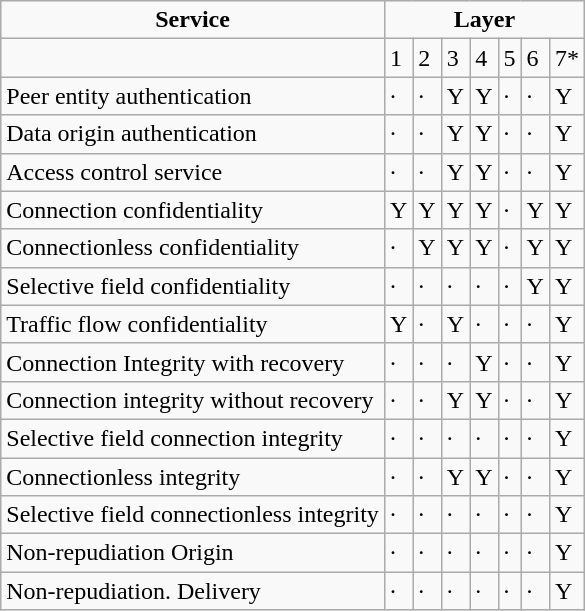<table class="wikitable">
<tr>
<td style="text-align: center;"><strong>Service</strong></td>
<td colspan="7" style="text-align: center;"><strong>Layer</strong></td>
</tr>
<tr>
<td></td>
<td>1</td>
<td>2</td>
<td>3</td>
<td>4</td>
<td>5</td>
<td>6</td>
<td>7*</td>
</tr>
<tr>
<td>Peer entity authentication</td>
<td>·</td>
<td>·</td>
<td>Y</td>
<td>Y</td>
<td>·</td>
<td>·</td>
<td>Y</td>
</tr>
<tr>
<td>Data origin authentication</td>
<td>·</td>
<td>·</td>
<td>Y</td>
<td>Y</td>
<td>·</td>
<td>·</td>
<td>Y</td>
</tr>
<tr>
<td>Access control service</td>
<td>·</td>
<td>·</td>
<td>Y</td>
<td>Y</td>
<td>·</td>
<td>·</td>
<td>Y</td>
</tr>
<tr>
<td>Connection confidentiality</td>
<td>Y</td>
<td>Y</td>
<td>Y</td>
<td>Y</td>
<td>·</td>
<td>Y</td>
<td>Y</td>
</tr>
<tr>
<td>Connectionless confidentiality</td>
<td>·</td>
<td>Y</td>
<td>Y</td>
<td>Y</td>
<td>·</td>
<td>Y</td>
<td>Y</td>
</tr>
<tr>
<td>Selective field confidentiality</td>
<td>·</td>
<td>·</td>
<td>·</td>
<td>·</td>
<td>·</td>
<td>Y</td>
<td>Y</td>
</tr>
<tr>
<td>Traffic flow confidentiality</td>
<td>Y</td>
<td>·</td>
<td>Y</td>
<td>·</td>
<td>·</td>
<td>·</td>
<td>Y</td>
</tr>
<tr>
<td>Connection Integrity with recovery</td>
<td>·</td>
<td>·</td>
<td>·</td>
<td>Y</td>
<td>·</td>
<td>·</td>
<td>Y</td>
</tr>
<tr>
<td>Connection integrity without recovery</td>
<td>·</td>
<td>·</td>
<td>Y</td>
<td>Y</td>
<td>·</td>
<td>·</td>
<td>Y</td>
</tr>
<tr>
<td>Selective field connection integrity</td>
<td>·</td>
<td>·</td>
<td>·</td>
<td>·</td>
<td>·</td>
<td>·</td>
<td>Y</td>
</tr>
<tr>
<td>Connectionless integrity</td>
<td>·</td>
<td>·</td>
<td>Y</td>
<td>Y</td>
<td>·</td>
<td>·</td>
<td>Y</td>
</tr>
<tr>
<td>Selective field connectionless integrity</td>
<td>·</td>
<td>·</td>
<td>·</td>
<td>·</td>
<td>·</td>
<td>·</td>
<td>Y</td>
</tr>
<tr>
<td>Non-repudiation Origin</td>
<td>·</td>
<td>·</td>
<td>·</td>
<td>·</td>
<td>·</td>
<td>·</td>
<td>Y</td>
</tr>
<tr>
<td>Non-repudiation. Delivery</td>
<td>·</td>
<td>·</td>
<td>·</td>
<td>·</td>
<td>·</td>
<td>·</td>
<td>Y</td>
</tr>
</table>
